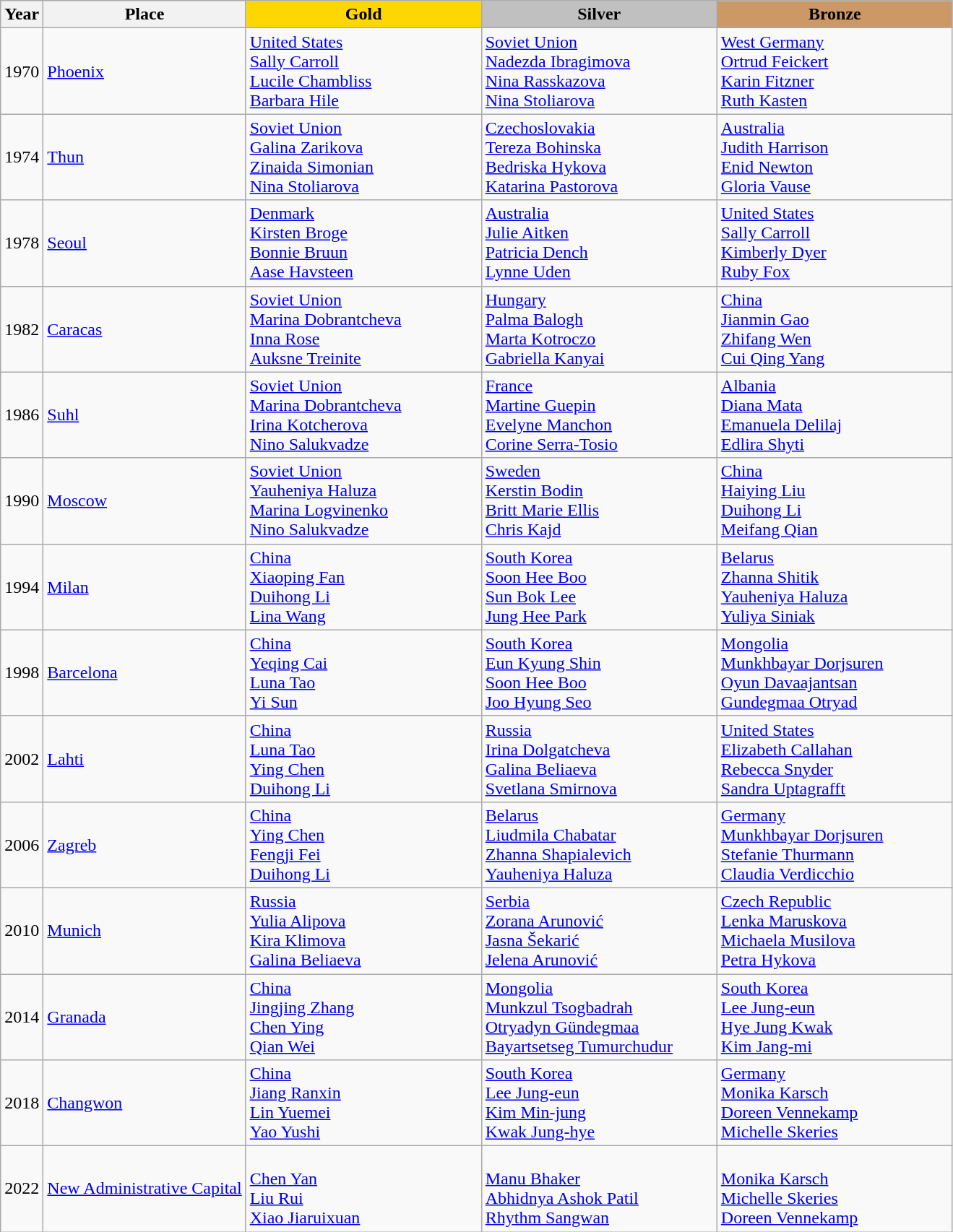<table class="wikitable">
<tr>
<th>Year</th>
<th>Place</th>
<th style="background:gold"    width="210">Gold</th>
<th style="background:silver"  width="210">Silver</th>
<th style="background:#cc9966" width="210">Bronze</th>
</tr>
<tr>
<td>1970</td>
<td> <a href='#'>Phoenix</a></td>
<td> <a href='#'>United States</a><br><a href='#'>Sally Carroll</a><br><a href='#'>Lucile Chambliss</a><br><a href='#'>Barbara Hile</a></td>
<td> <a href='#'>Soviet Union</a><br><a href='#'>Nadezda Ibragimova</a><br><a href='#'>Nina Rasskazova</a><br><a href='#'>Nina Stoliarova</a></td>
<td> <a href='#'>West Germany</a><br><a href='#'>Ortrud Feickert</a><br><a href='#'>Karin Fitzner</a><br><a href='#'>Ruth Kasten</a></td>
</tr>
<tr>
<td>1974</td>
<td> <a href='#'>Thun</a></td>
<td> <a href='#'>Soviet Union</a><br><a href='#'>Galina Zarikova</a><br><a href='#'>Zinaida Simonian</a><br><a href='#'>Nina Stoliarova</a></td>
<td> <a href='#'>Czechoslovakia</a><br><a href='#'>Tereza Bohinska</a><br><a href='#'>Bedriska Hykova</a><br><a href='#'>Katarina Pastorova</a></td>
<td> <a href='#'>Australia</a><br><a href='#'>Judith Harrison</a><br><a href='#'>Enid Newton</a><br><a href='#'>Gloria Vause</a></td>
</tr>
<tr>
<td>1978</td>
<td> <a href='#'>Seoul</a></td>
<td> <a href='#'>Denmark</a><br><a href='#'>Kirsten Broge</a><br><a href='#'>Bonnie Bruun</a><br><a href='#'>Aase Havsteen</a></td>
<td> <a href='#'>Australia</a><br><a href='#'>Julie Aitken</a><br><a href='#'>Patricia Dench</a><br><a href='#'>Lynne Uden</a></td>
<td> <a href='#'>United States</a><br><a href='#'>Sally Carroll</a><br><a href='#'>Kimberly Dyer</a><br><a href='#'>Ruby Fox</a></td>
</tr>
<tr>
<td>1982</td>
<td> <a href='#'>Caracas</a></td>
<td> <a href='#'>Soviet Union</a><br><a href='#'>Marina Dobrantcheva</a><br><a href='#'>Inna Rose</a><br><a href='#'>Auksne Treinite</a></td>
<td> <a href='#'>Hungary</a><br><a href='#'>Palma Balogh</a><br><a href='#'>Marta Kotroczo</a><br><a href='#'>Gabriella Kanyai</a></td>
<td> <a href='#'>China</a><br><a href='#'>Jianmin Gao</a><br><a href='#'>Zhifang Wen</a><br><a href='#'>Cui Qing Yang</a></td>
</tr>
<tr>
<td>1986</td>
<td> <a href='#'>Suhl</a></td>
<td> <a href='#'>Soviet Union</a><br><a href='#'>Marina Dobrantcheva</a><br><a href='#'>Irina Kotcherova</a><br><a href='#'>Nino Salukvadze</a></td>
<td> <a href='#'>France</a><br><a href='#'>Martine Guepin</a><br><a href='#'>Evelyne Manchon</a><br><a href='#'>Corine Serra-Tosio</a></td>
<td> <a href='#'>Albania</a><br><a href='#'>Diana Mata</a><br><a href='#'>Emanuela Delilaj</a><br><a href='#'>Edlira Shyti</a></td>
</tr>
<tr>
<td>1990</td>
<td> <a href='#'>Moscow</a></td>
<td> <a href='#'>Soviet Union</a><br><a href='#'>Yauheniya Haluza</a><br><a href='#'>Marina Logvinenko</a><br><a href='#'>Nino Salukvadze</a></td>
<td> <a href='#'>Sweden</a><br><a href='#'>Kerstin Bodin</a><br><a href='#'>Britt Marie Ellis</a><br><a href='#'>Chris Kajd</a></td>
<td> <a href='#'>China</a><br><a href='#'>Haiying Liu</a><br><a href='#'>Duihong Li</a><br><a href='#'>Meifang Qian</a></td>
</tr>
<tr>
<td>1994</td>
<td> <a href='#'>Milan</a></td>
<td> <a href='#'>China</a><br><a href='#'>Xiaoping Fan</a><br><a href='#'>Duihong Li</a><br><a href='#'>Lina Wang</a></td>
<td> <a href='#'>South Korea</a><br><a href='#'>Soon Hee Boo</a><br><a href='#'>Sun Bok Lee</a><br><a href='#'>Jung Hee Park</a></td>
<td> <a href='#'>Belarus</a><br><a href='#'>Zhanna Shitik</a><br><a href='#'>Yauheniya Haluza</a><br><a href='#'>Yuliya Siniak</a></td>
</tr>
<tr>
<td>1998</td>
<td> <a href='#'>Barcelona</a></td>
<td> <a href='#'>China</a><br><a href='#'>Yeqing Cai</a><br><a href='#'>Luna Tao</a><br><a href='#'>Yi Sun</a></td>
<td> <a href='#'>South Korea</a><br><a href='#'>Eun Kyung Shin</a><br><a href='#'>Soon Hee Boo</a><br><a href='#'>Joo Hyung Seo</a></td>
<td> <a href='#'>Mongolia</a><br><a href='#'>Munkhbayar Dorjsuren</a><br><a href='#'>Oyun Davaajantsan</a><br><a href='#'>Gundegmaa Otryad</a></td>
</tr>
<tr>
<td>2002</td>
<td> <a href='#'>Lahti</a></td>
<td> <a href='#'>China</a><br><a href='#'>Luna Tao</a><br><a href='#'>Ying Chen</a><br><a href='#'>Duihong Li</a></td>
<td> <a href='#'>Russia</a><br><a href='#'>Irina Dolgatcheva</a><br><a href='#'>Galina Beliaeva</a><br><a href='#'>Svetlana Smirnova</a></td>
<td> <a href='#'>United States</a><br><a href='#'>Elizabeth Callahan</a><br><a href='#'>Rebecca Snyder</a><br><a href='#'>Sandra Uptagrafft</a></td>
</tr>
<tr>
<td>2006</td>
<td> <a href='#'>Zagreb</a></td>
<td> <a href='#'>China</a><br><a href='#'>Ying Chen</a><br><a href='#'>Fengji Fei</a><br><a href='#'>Duihong Li</a></td>
<td> <a href='#'>Belarus</a><br><a href='#'>Liudmila Chabatar</a><br><a href='#'>Zhanna Shapialevich</a><br><a href='#'>Yauheniya Haluza</a></td>
<td> <a href='#'>Germany</a><br><a href='#'>Munkhbayar Dorjsuren</a><br><a href='#'>Stefanie Thurmann</a><br><a href='#'>Claudia Verdicchio</a></td>
</tr>
<tr>
<td>2010</td>
<td> <a href='#'>Munich</a></td>
<td> <a href='#'>Russia</a><br><a href='#'>Yulia Alipova</a><br><a href='#'>Kira Klimova</a><br><a href='#'>Galina Beliaeva</a></td>
<td> <a href='#'>Serbia</a><br><a href='#'>Zorana Arunović</a><br><a href='#'>Jasna Šekarić</a><br><a href='#'>Jelena Arunović</a></td>
<td> <a href='#'>Czech Republic</a><br><a href='#'>Lenka Maruskova</a><br><a href='#'>Michaela Musilova</a><br><a href='#'>Petra Hykova</a></td>
</tr>
<tr>
<td>2014</td>
<td> <a href='#'>Granada</a></td>
<td> <a href='#'>China</a><br><a href='#'>Jingjing Zhang</a><br><a href='#'>Chen Ying</a><br><a href='#'>Qian Wei</a></td>
<td> <a href='#'>Mongolia</a><br><a href='#'>Munkzul Tsogbadrah</a><br><a href='#'>Otryadyn Gündegmaa</a><br><a href='#'>Bayartsetseg Tumurchudur</a></td>
<td> <a href='#'>South Korea</a><br><a href='#'>Lee Jung-eun</a><br><a href='#'>Hye Jung Kwak</a><br><a href='#'>Kim Jang-mi</a></td>
</tr>
<tr>
<td>2018</td>
<td> <a href='#'>Changwon</a></td>
<td> <a href='#'>China</a><br><a href='#'>Jiang Ranxin</a><br><a href='#'>Lin Yuemei</a><br><a href='#'>Yao Yushi</a></td>
<td> <a href='#'>South Korea</a><br><a href='#'>Lee Jung-eun</a><br><a href='#'>Kim Min-jung</a><br><a href='#'>Kwak Jung-hye</a></td>
<td> <a href='#'>Germany</a><br><a href='#'>Monika Karsch</a><br><a href='#'>Doreen Vennekamp</a><br><a href='#'>Michelle Skeries</a></td>
</tr>
<tr>
<td>2022</td>
<td> <a href='#'>New Administrative Capital</a></td>
<td><br><a href='#'>Chen Yan</a><br><a href='#'>Liu Rui</a><br><a href='#'>Xiao Jiaruixuan</a></td>
<td><br><a href='#'>Manu Bhaker</a><br><a href='#'>Abhidnya Ashok Patil</a><br><a href='#'>Rhythm Sangwan</a></td>
<td><br><a href='#'>Monika Karsch</a><br><a href='#'>Michelle Skeries</a><br><a href='#'>Doreen Vennekamp</a></td>
</tr>
</table>
